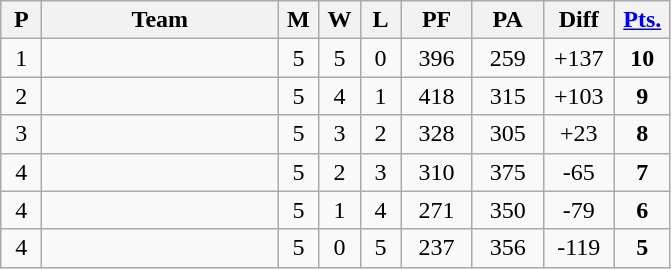<table class=wikitable>
<tr align=center>
<th width=20px>P</th>
<th width=150px>Team</th>
<th width=20px>M</th>
<th width=20px>W</th>
<th width=20px>L</th>
<th width=40px>PF</th>
<th width=40px>PA</th>
<th width=40px>Diff</th>
<th width=30px><a href='#'>Pts.</a></th>
</tr>
<tr align=center>
<td>1</td>
<td align=left></td>
<td>5</td>
<td>5</td>
<td>0</td>
<td>396</td>
<td>259</td>
<td>+137</td>
<td><strong>10</strong></td>
</tr>
<tr align=center>
<td>2</td>
<td align=left></td>
<td>5</td>
<td>4</td>
<td>1</td>
<td>418</td>
<td>315</td>
<td>+103</td>
<td><strong>9</strong></td>
</tr>
<tr align=center>
<td>3</td>
<td align=left></td>
<td>5</td>
<td>3</td>
<td>2</td>
<td>328</td>
<td>305</td>
<td>+23</td>
<td><strong>8</strong></td>
</tr>
<tr align=center>
<td>4</td>
<td align=left></td>
<td>5</td>
<td>2</td>
<td>3</td>
<td>310</td>
<td>375</td>
<td>-65</td>
<td><strong>7</strong></td>
</tr>
<tr align=center>
<td>4</td>
<td align=left></td>
<td>5</td>
<td>1</td>
<td>4</td>
<td>271</td>
<td>350</td>
<td>-79</td>
<td><strong>6</strong></td>
</tr>
<tr align=center>
<td>4</td>
<td align=left></td>
<td>5</td>
<td>0</td>
<td>5</td>
<td>237</td>
<td>356</td>
<td>-119</td>
<td><strong>5</strong></td>
</tr>
</table>
